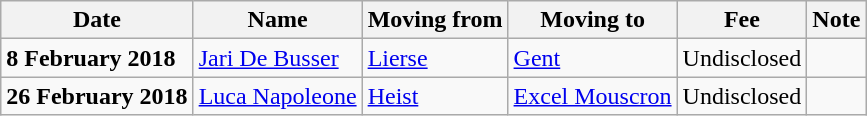<table class="wikitable sortable">
<tr>
<th>Date</th>
<th>Name</th>
<th>Moving from</th>
<th>Moving to</th>
<th>Fee</th>
<th>Note</th>
</tr>
<tr>
<td><strong>8 February 2018</strong></td>
<td> <a href='#'>Jari De Busser</a></td>
<td> <a href='#'>Lierse</a></td>
<td> <a href='#'>Gent</a></td>
<td>Undisclosed </td>
<td></td>
</tr>
<tr>
<td><strong>26 February 2018</strong></td>
<td> <a href='#'>Luca Napoleone</a></td>
<td> <a href='#'>Heist</a></td>
<td> <a href='#'>Excel Mouscron</a></td>
<td>Undisclosed </td>
<td></td>
</tr>
</table>
